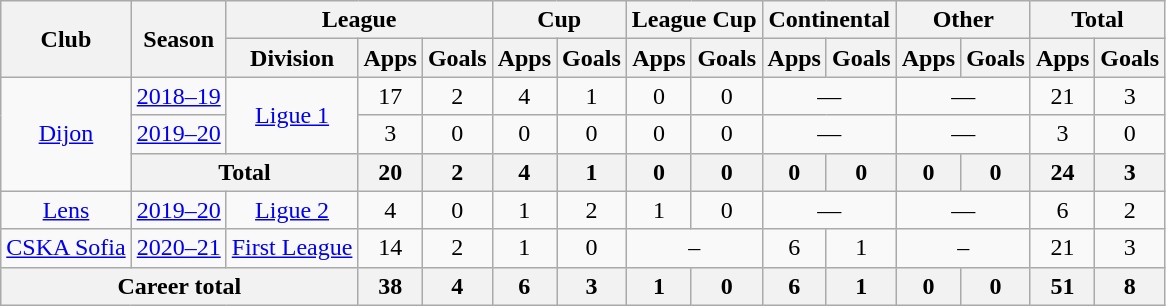<table class="wikitable" style="text-align:center">
<tr>
<th rowspan="2">Club</th>
<th rowspan="2">Season</th>
<th colspan="3">League</th>
<th colspan="2">Cup</th>
<th colspan="2">League Cup</th>
<th colspan="2">Continental</th>
<th colspan="2">Other</th>
<th colspan="2">Total</th>
</tr>
<tr>
<th>Division</th>
<th>Apps</th>
<th>Goals</th>
<th>Apps</th>
<th>Goals</th>
<th>Apps</th>
<th>Goals</th>
<th>Apps</th>
<th>Goals</th>
<th>Apps</th>
<th>Goals</th>
<th>Apps</th>
<th>Goals</th>
</tr>
<tr>
<td rowspan="3"><a href='#'>Dijon</a></td>
<td><a href='#'>2018–19</a></td>
<td rowspan="2"><a href='#'>Ligue 1</a></td>
<td>17</td>
<td>2</td>
<td>4</td>
<td>1</td>
<td>0</td>
<td>0</td>
<td colspan="2">—</td>
<td colspan="2">—</td>
<td>21</td>
<td>3</td>
</tr>
<tr>
<td><a href='#'>2019–20</a></td>
<td>3</td>
<td>0</td>
<td>0</td>
<td>0</td>
<td>0</td>
<td>0</td>
<td colspan="2">—</td>
<td colspan="2">—</td>
<td>3</td>
<td>0</td>
</tr>
<tr>
<th colspan="2">Total</th>
<th>20</th>
<th>2</th>
<th>4</th>
<th>1</th>
<th>0</th>
<th>0</th>
<th>0</th>
<th>0</th>
<th>0</th>
<th>0</th>
<th>24</th>
<th>3</th>
</tr>
<tr>
<td><a href='#'>Lens</a></td>
<td><a href='#'>2019–20</a></td>
<td><a href='#'>Ligue 2</a></td>
<td>4</td>
<td>0</td>
<td>1</td>
<td>2</td>
<td>1</td>
<td>0</td>
<td colspan="2">—</td>
<td colspan="2">—</td>
<td>6</td>
<td>2</td>
</tr>
<tr>
<td><a href='#'>CSKA Sofia</a></td>
<td><a href='#'>2020–21</a></td>
<td><a href='#'>First League</a></td>
<td>14</td>
<td>2</td>
<td>1</td>
<td>0</td>
<td colspan="2">–</td>
<td>6</td>
<td>1</td>
<td colspan="2">–</td>
<td>21</td>
<td>3</td>
</tr>
<tr>
<th colspan="3">Career total</th>
<th>38</th>
<th>4</th>
<th>6</th>
<th>3</th>
<th>1</th>
<th>0</th>
<th>6</th>
<th>1</th>
<th>0</th>
<th>0</th>
<th>51</th>
<th>8</th>
</tr>
</table>
